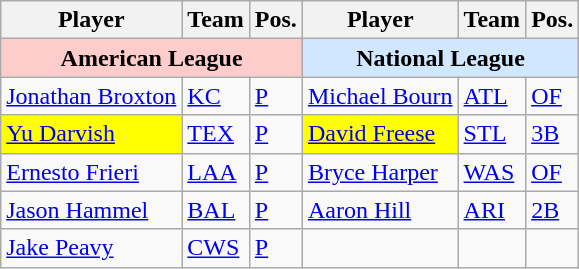<table class="wikitable">
<tr>
<th>Player</th>
<th>Team</th>
<th>Pos.</th>
<th>Player</th>
<th>Team</th>
<th>Pos.</th>
</tr>
<tr>
<th colspan="3" style="background:#fcc;">American League</th>
<th colspan="3" style="background:#d0e7ff;">National League</th>
</tr>
<tr>
<td><a href='#'>Jonathan Broxton</a></td>
<td><a href='#'>KC</a></td>
<td><a href='#'>P</a></td>
<td><a href='#'>Michael Bourn</a></td>
<td><a href='#'>ATL</a></td>
<td><a href='#'>OF</a></td>
</tr>
<tr>
<td style="background:yellow;"><a href='#'>Yu Darvish</a></td>
<td><a href='#'>TEX</a></td>
<td><a href='#'>P</a></td>
<td style="background:yellow;"><a href='#'>David Freese</a></td>
<td><a href='#'>STL</a></td>
<td><a href='#'>3B</a></td>
</tr>
<tr>
<td><a href='#'>Ernesto Frieri</a></td>
<td><a href='#'>LAA</a></td>
<td><a href='#'>P</a></td>
<td><a href='#'>Bryce Harper</a></td>
<td><a href='#'>WAS</a></td>
<td><a href='#'>OF</a></td>
</tr>
<tr>
<td><a href='#'>Jason Hammel</a></td>
<td><a href='#'>BAL</a></td>
<td><a href='#'>P</a></td>
<td><a href='#'>Aaron Hill</a></td>
<td><a href='#'>ARI</a></td>
<td><a href='#'>2B</a></td>
</tr>
<tr>
<td><a href='#'>Jake Peavy</a></td>
<td><a href='#'>CWS</a></td>
<td><a href='#'>P</a></td>
<td> </td>
<td> </td>
<td> </td>
</tr>
</table>
